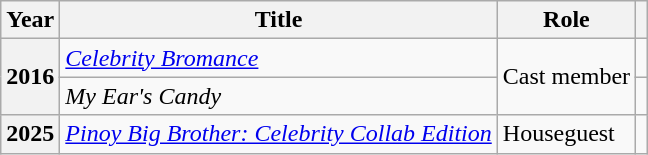<table class="wikitable plainrowheaders">
<tr>
<th scope="col">Year</th>
<th scope="col">Title</th>
<th scope="col">Role</th>
<th scope="col" class="unsortable"></th>
</tr>
<tr>
<th scope="row" rowspan="2">2016</th>
<td><em><a href='#'>Celebrity Bromance</a></em></td>
<td rowspan="2">Cast member</td>
<td align="center"></td>
</tr>
<tr>
<td><em>My Ear's Candy</em></td>
<td align="center"></td>
</tr>
<tr>
<th scope="row">2025</th>
<td><em><a href='#'>Pinoy Big Brother: Celebrity Collab Edition</a></em></td>
<td>Houseguest</td>
<td></td>
</tr>
</table>
